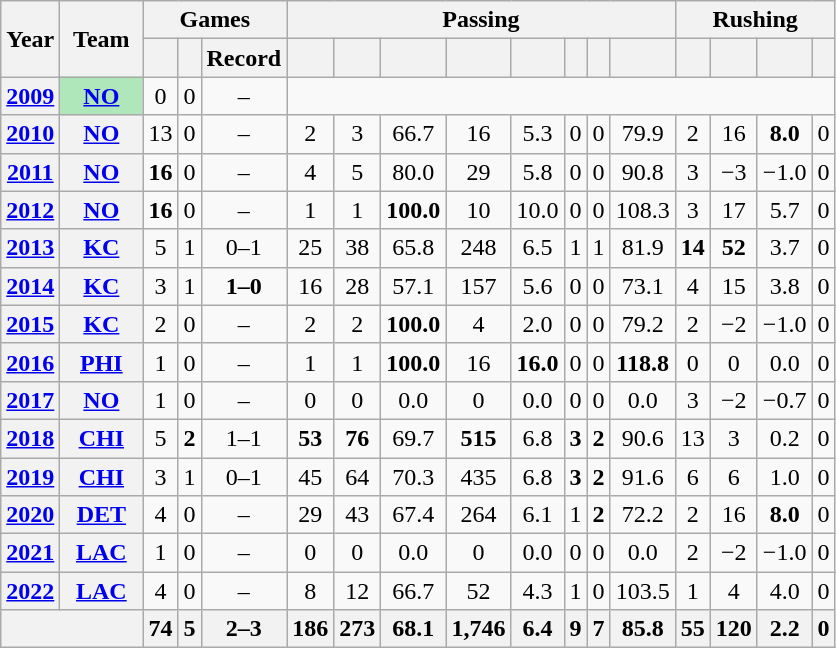<table class="wikitable" style="text-align:center;">
<tr>
<th rowspan="2">Year</th>
<th rowspan="2">Team</th>
<th colspan="3">Games</th>
<th colspan="8">Passing</th>
<th colspan="4">Rushing</th>
</tr>
<tr>
<th></th>
<th></th>
<th>Record</th>
<th></th>
<th></th>
<th></th>
<th></th>
<th></th>
<th></th>
<th></th>
<th></th>
<th></th>
<th></th>
<th></th>
<th></th>
</tr>
<tr>
<th><a href='#'>2009</a></th>
<th style="background:#afe6ba; width:3em;"><a href='#'>NO</a></th>
<td>0</td>
<td>0</td>
<td>–</td>
<td colspan="12"></td>
</tr>
<tr>
<th><a href='#'>2010</a></th>
<th><a href='#'>NO</a></th>
<td>13</td>
<td>0</td>
<td>–</td>
<td>2</td>
<td>3</td>
<td>66.7</td>
<td>16</td>
<td>5.3</td>
<td>0</td>
<td>0</td>
<td>79.9</td>
<td>2</td>
<td>16</td>
<td><strong>8.0</strong></td>
<td>0</td>
</tr>
<tr>
<th><a href='#'>2011</a></th>
<th><a href='#'>NO</a></th>
<td><strong>16</strong></td>
<td>0</td>
<td>–</td>
<td>4</td>
<td>5</td>
<td>80.0</td>
<td>29</td>
<td>5.8</td>
<td>0</td>
<td>0</td>
<td>90.8</td>
<td>3</td>
<td>−3</td>
<td>−1.0</td>
<td>0</td>
</tr>
<tr>
<th><a href='#'>2012</a></th>
<th><a href='#'>NO</a></th>
<td><strong>16</strong></td>
<td>0</td>
<td>–</td>
<td>1</td>
<td>1</td>
<td><strong>100.0</strong></td>
<td>10</td>
<td>10.0</td>
<td>0</td>
<td>0</td>
<td>108.3</td>
<td>3</td>
<td>17</td>
<td>5.7</td>
<td>0</td>
</tr>
<tr>
<th><a href='#'>2013</a></th>
<th><a href='#'>KC</a></th>
<td>5</td>
<td>1</td>
<td>0–1</td>
<td>25</td>
<td>38</td>
<td>65.8</td>
<td>248</td>
<td>6.5</td>
<td>1</td>
<td>1</td>
<td>81.9</td>
<td><strong>14</strong></td>
<td><strong>52</strong></td>
<td>3.7</td>
<td>0</td>
</tr>
<tr>
<th><a href='#'>2014</a></th>
<th><a href='#'>KC</a></th>
<td>3</td>
<td>1</td>
<td><strong>1–0</strong></td>
<td>16</td>
<td>28</td>
<td>57.1</td>
<td>157</td>
<td>5.6</td>
<td>0</td>
<td>0</td>
<td>73.1</td>
<td>4</td>
<td>15</td>
<td>3.8</td>
<td>0</td>
</tr>
<tr>
<th><a href='#'>2015</a></th>
<th><a href='#'>KC</a></th>
<td>2</td>
<td>0</td>
<td>–</td>
<td>2</td>
<td>2</td>
<td><strong>100.0</strong></td>
<td>4</td>
<td>2.0</td>
<td>0</td>
<td>0</td>
<td>79.2</td>
<td>2</td>
<td>−2</td>
<td>−1.0</td>
<td>0</td>
</tr>
<tr>
<th><a href='#'>2016</a></th>
<th><a href='#'>PHI</a></th>
<td>1</td>
<td>0</td>
<td>–</td>
<td>1</td>
<td>1</td>
<td><strong>100.0</strong></td>
<td>16</td>
<td><strong>16.0</strong></td>
<td>0</td>
<td>0</td>
<td><strong>118.8</strong></td>
<td>0</td>
<td>0</td>
<td>0.0</td>
<td>0</td>
</tr>
<tr>
<th><a href='#'>2017</a></th>
<th><a href='#'>NO</a></th>
<td>1</td>
<td>0</td>
<td>–</td>
<td>0</td>
<td>0</td>
<td>0.0</td>
<td>0</td>
<td>0.0</td>
<td>0</td>
<td>0</td>
<td>0.0</td>
<td>3</td>
<td>−2</td>
<td>−0.7</td>
<td>0</td>
</tr>
<tr>
<th><a href='#'>2018</a></th>
<th><a href='#'>CHI</a></th>
<td>5</td>
<td><strong>2</strong></td>
<td>1–1</td>
<td><strong>53</strong></td>
<td><strong>76</strong></td>
<td>69.7</td>
<td><strong>515</strong></td>
<td>6.8</td>
<td><strong>3</strong></td>
<td><strong>2</strong></td>
<td>90.6</td>
<td>13</td>
<td>3</td>
<td>0.2</td>
<td>0</td>
</tr>
<tr>
<th><a href='#'>2019</a></th>
<th><a href='#'>CHI</a></th>
<td>3</td>
<td>1</td>
<td>0–1</td>
<td>45</td>
<td>64</td>
<td>70.3</td>
<td>435</td>
<td>6.8</td>
<td><strong>3</strong></td>
<td><strong>2</strong></td>
<td>91.6</td>
<td>6</td>
<td>6</td>
<td>1.0</td>
<td>0</td>
</tr>
<tr>
<th><a href='#'>2020</a></th>
<th><a href='#'>DET</a></th>
<td>4</td>
<td>0</td>
<td>–</td>
<td>29</td>
<td>43</td>
<td>67.4</td>
<td>264</td>
<td>6.1</td>
<td>1</td>
<td><strong>2</strong></td>
<td>72.2</td>
<td>2</td>
<td>16</td>
<td><strong>8.0</strong></td>
<td>0</td>
</tr>
<tr>
<th><a href='#'>2021</a></th>
<th><a href='#'>LAC</a></th>
<td>1</td>
<td>0</td>
<td>–</td>
<td>0</td>
<td>0</td>
<td>0.0</td>
<td>0</td>
<td>0.0</td>
<td>0</td>
<td>0</td>
<td>0.0</td>
<td>2</td>
<td>−2</td>
<td>−1.0</td>
<td>0</td>
</tr>
<tr>
<th><a href='#'>2022</a></th>
<th><a href='#'>LAC</a></th>
<td>4</td>
<td>0</td>
<td>–</td>
<td>8</td>
<td>12</td>
<td>66.7</td>
<td>52</td>
<td>4.3</td>
<td>1</td>
<td>0</td>
<td>103.5</td>
<td>1</td>
<td>4</td>
<td>4.0</td>
<td>0</td>
</tr>
<tr>
<th colspan="2"></th>
<th>74</th>
<th>5</th>
<th>2–3</th>
<th>186</th>
<th>273</th>
<th>68.1</th>
<th>1,746</th>
<th>6.4</th>
<th>9</th>
<th>7</th>
<th>85.8</th>
<th>55</th>
<th>120</th>
<th>2.2</th>
<th>0</th>
</tr>
</table>
